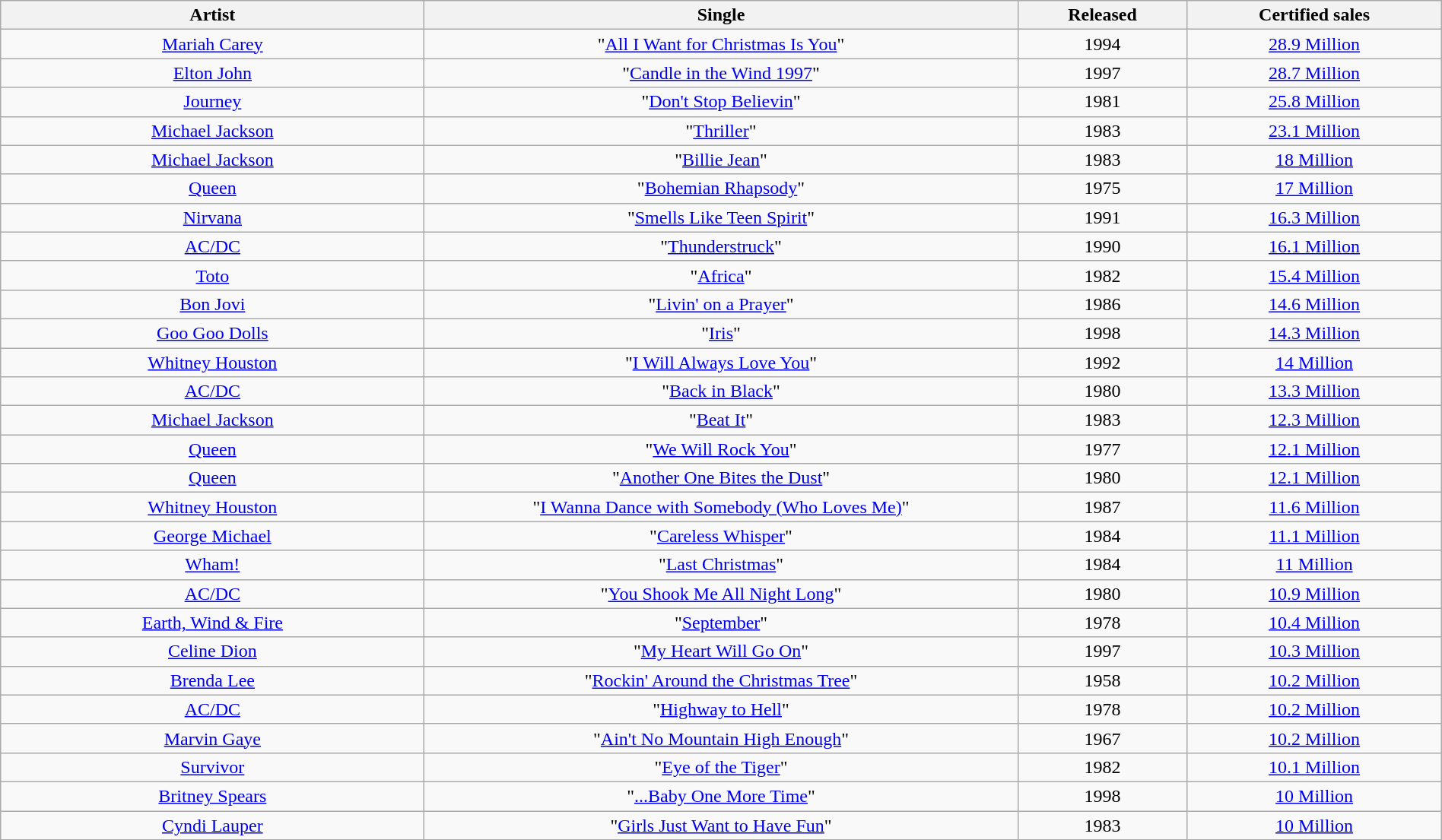<table class="wikitable sortable" style="width:100%; text-align:center;">
<tr>
<th style="width:25%;">Artist</th>
<th style="width:35%;">Single</th>
<th style="width:10%;">Released</th>
<th style="width:15%;">Certified sales</th>
</tr>
<tr>
<td><a href='#'>Mariah Carey</a></td>
<td>"<a href='#'>All I Want for Christmas Is You</a>"</td>
<td>1994</td>
<td><a href='#'>28.9 Million</a></td>
</tr>
<tr>
<td><a href='#'>Elton John</a></td>
<td>"<a href='#'>Candle in the Wind 1997</a>"</td>
<td>1997</td>
<td><a href='#'>28.7 Million</a></td>
</tr>
<tr>
<td><a href='#'>Journey</a></td>
<td>"<a href='#'>Don't Stop Believin</a>"</td>
<td>1981</td>
<td><a href='#'>25.8 Million</a></td>
</tr>
<tr>
<td><a href='#'>Michael Jackson</a></td>
<td>"<a href='#'>Thriller</a>"</td>
<td>1983</td>
<td><a href='#'>23.1 Million</a></td>
</tr>
<tr>
<td><a href='#'>Michael Jackson</a></td>
<td>"<a href='#'>Billie Jean</a>"</td>
<td>1983</td>
<td><a href='#'>18 Million</a></td>
</tr>
<tr>
<td><a href='#'>Queen</a></td>
<td>"<a href='#'>Bohemian Rhapsody</a>"</td>
<td>1975</td>
<td><a href='#'>17 Million</a></td>
</tr>
<tr>
<td><a href='#'>Nirvana</a></td>
<td>"<a href='#'>Smells Like Teen Spirit</a>"</td>
<td>1991</td>
<td><a href='#'>16.3 Million</a></td>
</tr>
<tr>
<td><a href='#'>AC/DC</a></td>
<td>"<a href='#'>Thunderstruck</a>"</td>
<td>1990</td>
<td><a href='#'>16.1 Million</a></td>
</tr>
<tr>
<td><a href='#'>Toto</a></td>
<td>"<a href='#'>Africa</a>"</td>
<td>1982</td>
<td><a href='#'>15.4 Million</a></td>
</tr>
<tr>
<td><a href='#'>Bon Jovi</a></td>
<td>"<a href='#'>Livin' on a Prayer</a>"</td>
<td>1986</td>
<td><a href='#'>14.6 Million</a></td>
</tr>
<tr>
<td><a href='#'>Goo Goo Dolls</a></td>
<td>"<a href='#'>Iris</a>"</td>
<td>1998</td>
<td><a href='#'>14.3 Million</a></td>
</tr>
<tr>
<td><a href='#'>Whitney Houston</a></td>
<td>"<a href='#'>I Will Always Love You</a>"</td>
<td>1992</td>
<td><a href='#'>14 Million</a></td>
</tr>
<tr>
<td><a href='#'>AC/DC</a></td>
<td>"<a href='#'>Back in Black</a>"</td>
<td>1980</td>
<td><a href='#'>13.3 Million</a></td>
</tr>
<tr>
<td><a href='#'>Michael Jackson</a></td>
<td>"<a href='#'>Beat It</a>"</td>
<td>1983</td>
<td><a href='#'>12.3 Million</a></td>
</tr>
<tr>
<td><a href='#'>Queen</a></td>
<td>"<a href='#'>We Will Rock You</a>"</td>
<td>1977</td>
<td><a href='#'>12.1 Million</a></td>
</tr>
<tr>
<td><a href='#'>Queen</a></td>
<td>"<a href='#'>Another One Bites the Dust</a>"</td>
<td>1980</td>
<td><a href='#'>12.1 Million</a></td>
</tr>
<tr>
<td><a href='#'>Whitney Houston</a></td>
<td>"<a href='#'>I Wanna Dance with Somebody (Who Loves Me)</a>"</td>
<td>1987</td>
<td><a href='#'>11.6 Million</a></td>
</tr>
<tr>
<td><a href='#'>George Michael</a></td>
<td>"<a href='#'>Careless Whisper</a>"</td>
<td>1984</td>
<td><a href='#'>11.1 Million</a></td>
</tr>
<tr>
<td><a href='#'>Wham!</a></td>
<td>"<a href='#'>Last Christmas</a>"</td>
<td>1984</td>
<td><a href='#'>11 Million</a></td>
</tr>
<tr>
<td><a href='#'>AC/DC</a></td>
<td>"<a href='#'>You Shook Me All Night Long</a>"</td>
<td>1980</td>
<td><a href='#'>10.9 Million</a></td>
</tr>
<tr>
<td><a href='#'>Earth, Wind & Fire</a></td>
<td>"<a href='#'>September</a>"</td>
<td>1978</td>
<td><a href='#'>10.4 Million</a></td>
</tr>
<tr>
<td><a href='#'>Celine Dion</a></td>
<td>"<a href='#'>My Heart Will Go On</a>"</td>
<td>1997</td>
<td><a href='#'>10.3 Million</a></td>
</tr>
<tr>
<td><a href='#'>Brenda Lee</a></td>
<td>"<a href='#'>Rockin' Around the Christmas Tree</a>"</td>
<td>1958</td>
<td><a href='#'>10.2 Million</a></td>
</tr>
<tr>
<td><a href='#'>AC/DC</a></td>
<td>"<a href='#'>Highway to Hell</a>"</td>
<td>1978</td>
<td><a href='#'>10.2 Million</a></td>
</tr>
<tr>
<td><a href='#'>Marvin Gaye</a></td>
<td>"<a href='#'>Ain't No Mountain High Enough</a>"</td>
<td>1967</td>
<td><a href='#'>10.2 Million</a></td>
</tr>
<tr>
<td><a href='#'>Survivor</a></td>
<td>"<a href='#'>Eye of the Tiger</a>"</td>
<td>1982</td>
<td><a href='#'>10.1 Million</a></td>
</tr>
<tr>
<td><a href='#'>Britney Spears</a></td>
<td>"<a href='#'>...Baby One More Time</a>"</td>
<td>1998</td>
<td><a href='#'>10 Million</a></td>
</tr>
<tr>
<td><a href='#'>Cyndi Lauper</a></td>
<td>"<a href='#'>Girls Just Want to Have Fun</a>"</td>
<td>1983</td>
<td><a href='#'>10 Million</a></td>
</tr>
</table>
